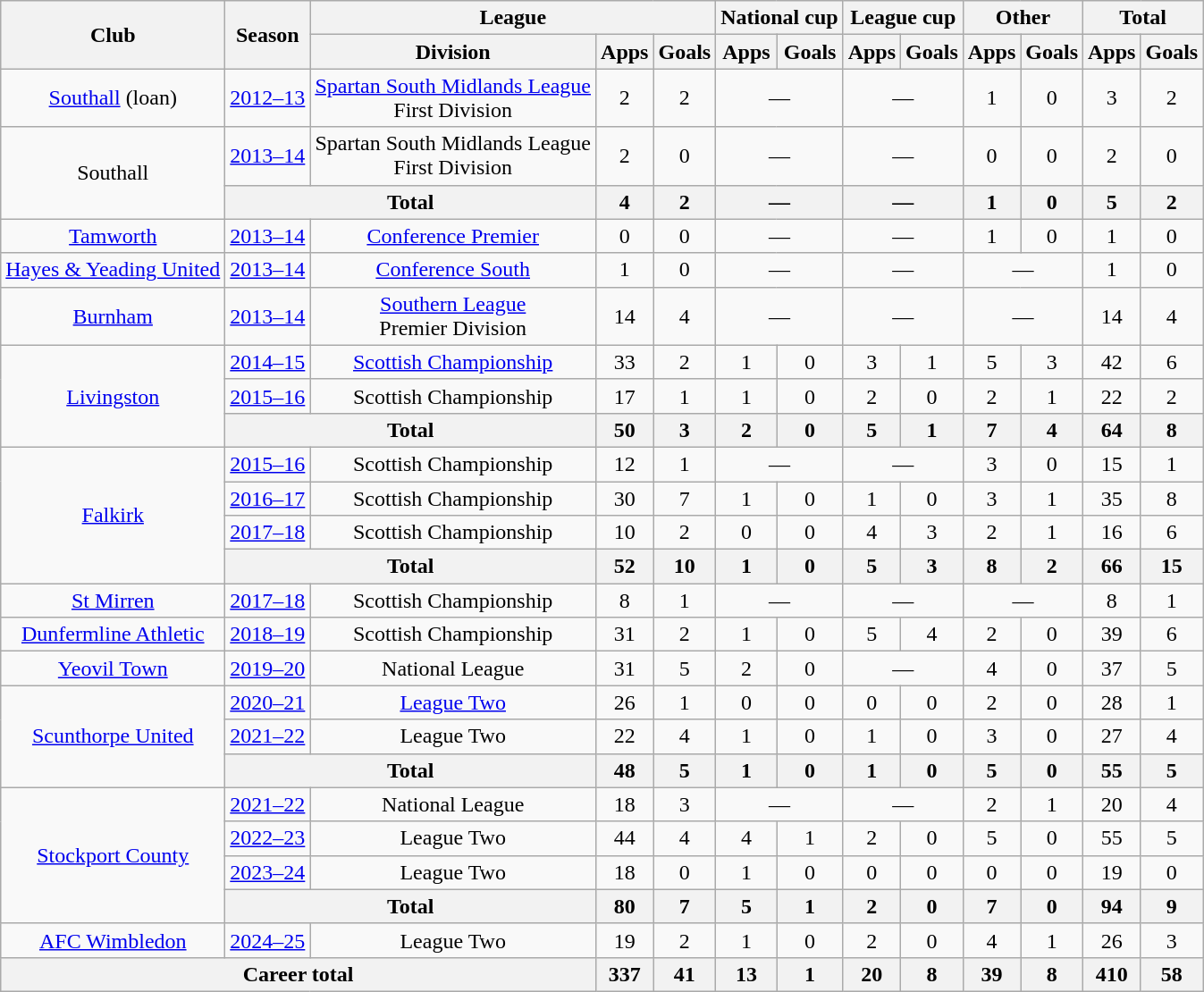<table class=wikitable style="text-align: center">
<tr>
<th rowspan=2>Club</th>
<th rowspan=2>Season</th>
<th colspan=3>League</th>
<th colspan=2>National cup</th>
<th colspan=2>League cup</th>
<th colspan=2>Other</th>
<th colspan=2>Total</th>
</tr>
<tr>
<th>Division</th>
<th>Apps</th>
<th>Goals</th>
<th>Apps</th>
<th>Goals</th>
<th>Apps</th>
<th>Goals</th>
<th>Apps</th>
<th>Goals</th>
<th>Apps</th>
<th>Goals</th>
</tr>
<tr>
<td><a href='#'>Southall</a> (loan)</td>
<td><a href='#'>2012–13</a></td>
<td><a href='#'>Spartan South Midlands League</a><br>First Division</td>
<td>2</td>
<td>2</td>
<td colspan=2>—</td>
<td colspan=2>—</td>
<td>1</td>
<td>0</td>
<td>3</td>
<td>2</td>
</tr>
<tr>
<td rowspan=2>Southall</td>
<td><a href='#'>2013–14</a></td>
<td>Spartan South Midlands League<br>First Division</td>
<td>2</td>
<td>0</td>
<td colspan=2>—</td>
<td colspan=2>—</td>
<td>0</td>
<td>0</td>
<td>2</td>
<td>0</td>
</tr>
<tr>
<th colspan=2>Total</th>
<th>4</th>
<th>2</th>
<th colspan=2>—</th>
<th colspan=2>—</th>
<th>1</th>
<th>0</th>
<th>5</th>
<th>2</th>
</tr>
<tr>
<td><a href='#'>Tamworth</a></td>
<td><a href='#'>2013–14</a></td>
<td><a href='#'>Conference Premier</a></td>
<td>0</td>
<td>0</td>
<td colspan=2>—</td>
<td colspan=2>—</td>
<td>1</td>
<td>0</td>
<td>1</td>
<td>0</td>
</tr>
<tr>
<td><a href='#'>Hayes & Yeading United</a></td>
<td><a href='#'>2013–14</a></td>
<td><a href='#'>Conference South</a></td>
<td>1</td>
<td>0</td>
<td colspan=2>—</td>
<td colspan=2>—</td>
<td colspan=2>—</td>
<td>1</td>
<td>0</td>
</tr>
<tr>
<td><a href='#'>Burnham</a></td>
<td><a href='#'>2013–14</a></td>
<td><a href='#'>Southern League</a><br>Premier Division</td>
<td>14</td>
<td>4</td>
<td colspan=2>—</td>
<td colspan=2>—</td>
<td colspan=2>—</td>
<td>14</td>
<td>4</td>
</tr>
<tr>
<td rowspan=3><a href='#'>Livingston</a></td>
<td><a href='#'>2014–15</a></td>
<td><a href='#'>Scottish Championship</a></td>
<td>33</td>
<td>2</td>
<td>1</td>
<td>0</td>
<td>3</td>
<td>1</td>
<td>5</td>
<td>3</td>
<td>42</td>
<td>6</td>
</tr>
<tr>
<td><a href='#'>2015–16</a></td>
<td>Scottish Championship</td>
<td>17</td>
<td>1</td>
<td>1</td>
<td>0</td>
<td>2</td>
<td>0</td>
<td>2</td>
<td>1</td>
<td>22</td>
<td>2</td>
</tr>
<tr>
<th colspan=2>Total</th>
<th>50</th>
<th>3</th>
<th>2</th>
<th>0</th>
<th>5</th>
<th>1</th>
<th>7</th>
<th>4</th>
<th>64</th>
<th>8</th>
</tr>
<tr>
<td rowspan=4><a href='#'>Falkirk</a></td>
<td><a href='#'>2015–16</a></td>
<td>Scottish Championship</td>
<td>12</td>
<td>1</td>
<td colspan=2>—</td>
<td colspan=2>—</td>
<td>3</td>
<td>0</td>
<td>15</td>
<td>1</td>
</tr>
<tr>
<td><a href='#'>2016–17</a></td>
<td>Scottish Championship</td>
<td>30</td>
<td>7</td>
<td>1</td>
<td>0</td>
<td>1</td>
<td>0</td>
<td>3</td>
<td>1</td>
<td>35</td>
<td>8</td>
</tr>
<tr>
<td><a href='#'>2017–18</a></td>
<td>Scottish Championship</td>
<td>10</td>
<td>2</td>
<td>0</td>
<td>0</td>
<td>4</td>
<td>3</td>
<td>2</td>
<td>1</td>
<td>16</td>
<td>6</td>
</tr>
<tr>
<th colspan=2>Total</th>
<th>52</th>
<th>10</th>
<th>1</th>
<th>0</th>
<th>5</th>
<th>3</th>
<th>8</th>
<th>2</th>
<th>66</th>
<th>15</th>
</tr>
<tr>
<td><a href='#'>St Mirren</a></td>
<td><a href='#'>2017–18</a></td>
<td>Scottish Championship</td>
<td>8</td>
<td>1</td>
<td colspan=2>—</td>
<td colspan=2>—</td>
<td colspan=2>—</td>
<td>8</td>
<td>1</td>
</tr>
<tr>
<td><a href='#'>Dunfermline Athletic</a></td>
<td><a href='#'>2018–19</a></td>
<td>Scottish Championship</td>
<td>31</td>
<td>2</td>
<td>1</td>
<td>0</td>
<td>5</td>
<td>4</td>
<td>2</td>
<td>0</td>
<td>39</td>
<td>6</td>
</tr>
<tr>
<td><a href='#'>Yeovil Town</a></td>
<td><a href='#'>2019–20</a></td>
<td>National League</td>
<td>31</td>
<td>5</td>
<td>2</td>
<td>0</td>
<td colspan=2>—</td>
<td>4</td>
<td>0</td>
<td>37</td>
<td>5</td>
</tr>
<tr>
<td rowspan="3"><a href='#'>Scunthorpe United</a></td>
<td><a href='#'>2020–21</a></td>
<td><a href='#'>League Two</a></td>
<td>26</td>
<td>1</td>
<td>0</td>
<td>0</td>
<td>0</td>
<td>0</td>
<td>2</td>
<td>0</td>
<td>28</td>
<td>1</td>
</tr>
<tr>
<td><a href='#'>2021–22</a></td>
<td>League Two</td>
<td>22</td>
<td>4</td>
<td>1</td>
<td>0</td>
<td>1</td>
<td>0</td>
<td>3</td>
<td>0</td>
<td>27</td>
<td>4</td>
</tr>
<tr>
<th colspan="2">Total</th>
<th>48</th>
<th>5</th>
<th>1</th>
<th>0</th>
<th>1</th>
<th>0</th>
<th>5</th>
<th>0</th>
<th>55</th>
<th>5</th>
</tr>
<tr>
<td rowspan="4"><a href='#'>Stockport County</a></td>
<td><a href='#'>2021–22</a></td>
<td>National League</td>
<td>18</td>
<td>3</td>
<td colspan="2">—</td>
<td colspan=2>—</td>
<td>2</td>
<td>1</td>
<td>20</td>
<td>4</td>
</tr>
<tr>
<td><a href='#'>2022–23</a></td>
<td>League Two</td>
<td>44</td>
<td>4</td>
<td>4</td>
<td>1</td>
<td>2</td>
<td>0</td>
<td>5</td>
<td>0</td>
<td>55</td>
<td>5</td>
</tr>
<tr>
<td><a href='#'>2023–24</a></td>
<td>League Two</td>
<td>18</td>
<td>0</td>
<td>1</td>
<td>0</td>
<td>0</td>
<td>0</td>
<td>0</td>
<td>0</td>
<td>19</td>
<td>0</td>
</tr>
<tr>
<th colspan="2">Total</th>
<th>80</th>
<th>7</th>
<th>5</th>
<th>1</th>
<th>2</th>
<th>0</th>
<th>7</th>
<th>0</th>
<th>94</th>
<th>9</th>
</tr>
<tr>
<td><a href='#'>AFC Wimbledon</a></td>
<td><a href='#'>2024–25</a></td>
<td>League Two</td>
<td>19</td>
<td>2</td>
<td>1</td>
<td>0</td>
<td>2</td>
<td>0</td>
<td>4</td>
<td>1</td>
<td>26</td>
<td>3</td>
</tr>
<tr>
<th colspan="3">Career total</th>
<th>337</th>
<th>41</th>
<th>13</th>
<th>1</th>
<th>20</th>
<th>8</th>
<th>39</th>
<th>8</th>
<th>410</th>
<th>58</th>
</tr>
</table>
